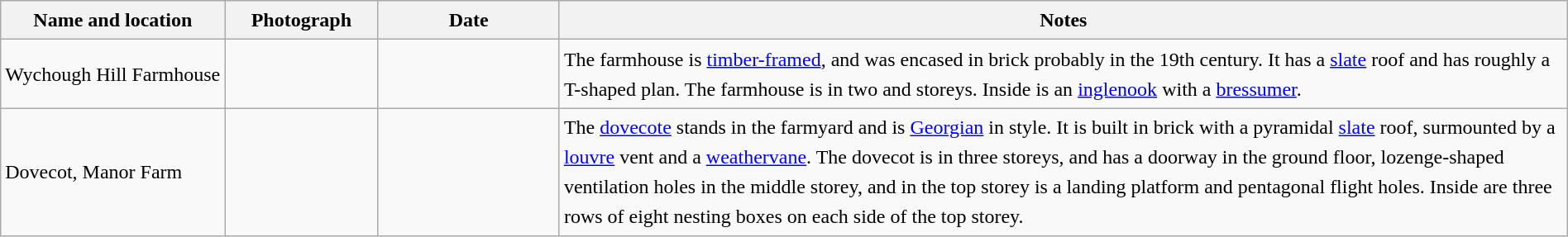<table class="wikitable sortable plainrowheaders" style="width:100%;border:0px;text-align:left;line-height:150%;">
<tr>
<th scope="col"  style="width:150px">Name and location</th>
<th scope="col"  style="width:100px" class="unsortable">Photograph</th>
<th scope="col"  style="width:120px">Date</th>
<th scope="col"  style="width:700px" class="unsortable">Notes</th>
</tr>
<tr>
<td>Wychough Hill Farmhouse<br><small></small></td>
<td></td>
<td align="center"></td>
<td>The farmhouse is <a href='#'>timber-framed</a>, and was encased in brick probably in the 19th century.  It has a <a href='#'>slate</a> roof and has roughly a T-shaped plan.  The farmhouse is in two and  storeys.  Inside is an <a href='#'>inglenook</a> with a <a href='#'>bressumer</a>.</td>
</tr>
<tr>
<td>Dovecot, Manor Farm<br><small></small></td>
<td></td>
<td align="center"></td>
<td>The <a href='#'>dovecote</a> stands in the farmyard and is <a href='#'>Georgian</a> in style.  It is built in brick with a pyramidal <a href='#'>slate</a> roof, surmounted by a <a href='#'>louvre</a> vent and a <a href='#'>weathervane</a>.  The dovecot is in three storeys, and has a doorway in the ground floor, lozenge-shaped ventilation holes in the middle storey, and in the top storey is a landing platform and pentagonal flight holes.  Inside are three rows of eight nesting boxes on each side of the top storey.</td>
</tr>
<tr>
</tr>
</table>
